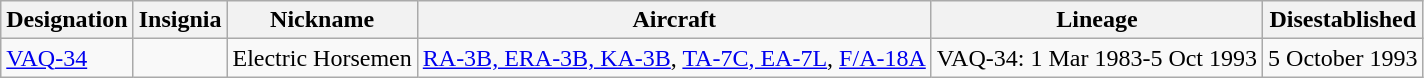<table class="wikitable">
<tr>
<th>Designation</th>
<th>Insignia</th>
<th>Nickname</th>
<th>Aircraft</th>
<th>Lineage</th>
<th>Disestablished</th>
</tr>
<tr>
<td><a href='#'>VAQ-34</a></td>
<td><br></td>
<td>Electric Horsemen</td>
<td><a href='#'>RA-3B, ERA-3B, KA-3B</a>, <a href='#'>TA-7C, EA-7L</a>, <a href='#'>F/A-18A</a></td>
<td style="white-space: nowrap;">VAQ-34: 1 Mar 1983-5 Oct 1993</td>
<td>5 October 1993</td>
</tr>
</table>
